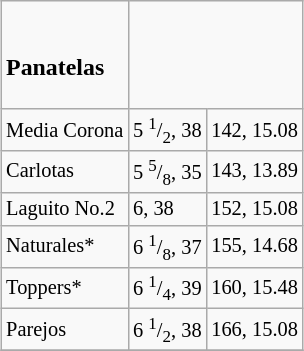<table class="wikitable" style="font-size: 85%; margin:1em auto;">
<tr>
<td><br><h3>Panatelas</h3></td>
</tr>
<tr>
<td>Media Corona</td>
<td>5 <sup>1</sup>/<sub>2</sub>, 38</td>
<td>142, 15.08</td>
</tr>
<tr>
<td>Carlotas</td>
<td>5 <sup>5</sup>/<sub>8</sub>, 35</td>
<td>143, 13.89</td>
</tr>
<tr>
<td>Laguito No.2</td>
<td>6, 38</td>
<td>152, 15.08</td>
</tr>
<tr>
<td>Naturales*</td>
<td>6 <sup>1</sup>/<sub>8</sub>, 37</td>
<td>155, 14.68</td>
</tr>
<tr>
<td>Toppers*</td>
<td>6 <sup>1</sup>/<sub>4</sub>, 39</td>
<td>160, 15.48</td>
</tr>
<tr>
<td>Parejos</td>
<td>6 <sup>1</sup>/<sub>2</sub>, 38</td>
<td>166, 15.08</td>
</tr>
<tr>
</tr>
</table>
